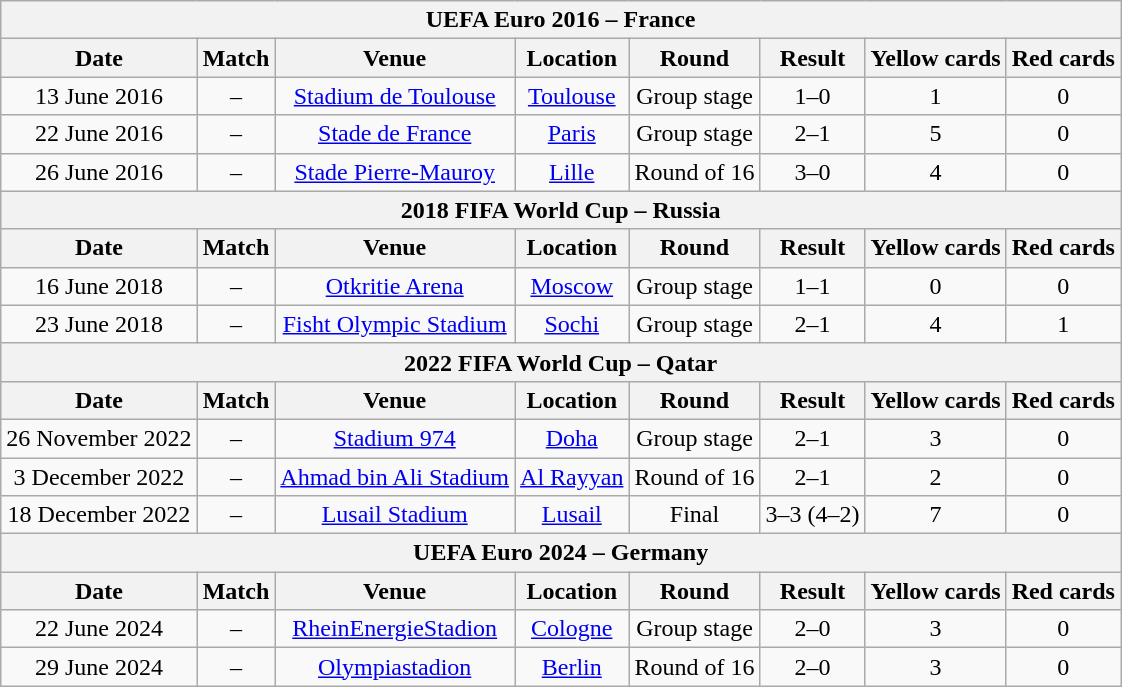<table class="wikitable" style="text-align:center" font-size:small;">
<tr>
<th colspan="8">UEFA Euro 2016 – France</th>
</tr>
<tr>
<th>Date</th>
<th>Match</th>
<th>Venue</th>
<th>Location</th>
<th>Round</th>
<th>Result</th>
<th>Yellow cards</th>
<th>Red cards</th>
</tr>
<tr>
<td>13 June 2016</td>
<td> – </td>
<td><a href='#'>Stadium de Toulouse</a></td>
<td><a href='#'>Toulouse</a></td>
<td>Group stage</td>
<td>1–0</td>
<td>1</td>
<td>0</td>
</tr>
<tr>
<td>22 June 2016</td>
<td> – </td>
<td><a href='#'>Stade de France</a></td>
<td><a href='#'>Paris</a></td>
<td>Group stage</td>
<td>2–1</td>
<td>5</td>
<td>0</td>
</tr>
<tr>
<td>26 June 2016</td>
<td> – </td>
<td><a href='#'>Stade Pierre-Mauroy</a></td>
<td><a href='#'>Lille</a></td>
<td>Round of 16</td>
<td>3–0</td>
<td>4</td>
<td>0</td>
</tr>
<tr>
<th colspan="8">2018 FIFA World Cup – Russia</th>
</tr>
<tr>
<th>Date</th>
<th>Match</th>
<th>Venue</th>
<th>Location</th>
<th>Round</th>
<th>Result</th>
<th>Yellow cards</th>
<th>Red cards</th>
</tr>
<tr>
<td>16 June 2018</td>
<td> – </td>
<td><a href='#'>Otkritie Arena</a></td>
<td><a href='#'>Moscow</a></td>
<td>Group stage</td>
<td>1–1</td>
<td>0</td>
<td>0</td>
</tr>
<tr>
<td>23 June 2018</td>
<td> – </td>
<td><a href='#'>Fisht Olympic Stadium</a></td>
<td><a href='#'>Sochi</a></td>
<td>Group stage</td>
<td>2–1</td>
<td>4</td>
<td>1</td>
</tr>
<tr>
<th colspan="8">2022 FIFA World Cup – Qatar</th>
</tr>
<tr>
<th>Date</th>
<th>Match</th>
<th>Venue</th>
<th>Location</th>
<th>Round</th>
<th>Result</th>
<th>Yellow cards</th>
<th>Red cards</th>
</tr>
<tr>
<td>26 November 2022</td>
<td> – </td>
<td><a href='#'>Stadium 974</a></td>
<td><a href='#'>Doha</a></td>
<td>Group stage</td>
<td>2–1</td>
<td>3</td>
<td>0</td>
</tr>
<tr>
<td>3 December 2022</td>
<td> – </td>
<td><a href='#'>Ahmad bin Ali Stadium</a></td>
<td><a href='#'>Al Rayyan</a></td>
<td>Round of 16</td>
<td>2–1</td>
<td>2</td>
<td>0</td>
</tr>
<tr>
<td>18 December 2022</td>
<td> – </td>
<td><a href='#'>Lusail Stadium</a></td>
<td><a href='#'>Lusail</a></td>
<td>Final</td>
<td>3–3 (4–2)</td>
<td>7</td>
<td>0</td>
</tr>
<tr>
<th colspan="8">UEFA Euro 2024 – Germany</th>
</tr>
<tr>
<th>Date</th>
<th>Match</th>
<th>Venue</th>
<th>Location</th>
<th>Round</th>
<th>Result</th>
<th>Yellow cards</th>
<th>Red cards</th>
</tr>
<tr>
<td>22 June 2024</td>
<td> – </td>
<td><a href='#'>RheinEnergieStadion</a></td>
<td><a href='#'>Cologne</a></td>
<td>Group stage</td>
<td>2–0</td>
<td>3</td>
<td>0</td>
</tr>
<tr>
<td>29 June 2024</td>
<td> – </td>
<td><a href='#'>Olympiastadion</a></td>
<td><a href='#'>Berlin</a></td>
<td>Round of 16</td>
<td>2–0</td>
<td>3</td>
<td>0</td>
</tr>
</table>
